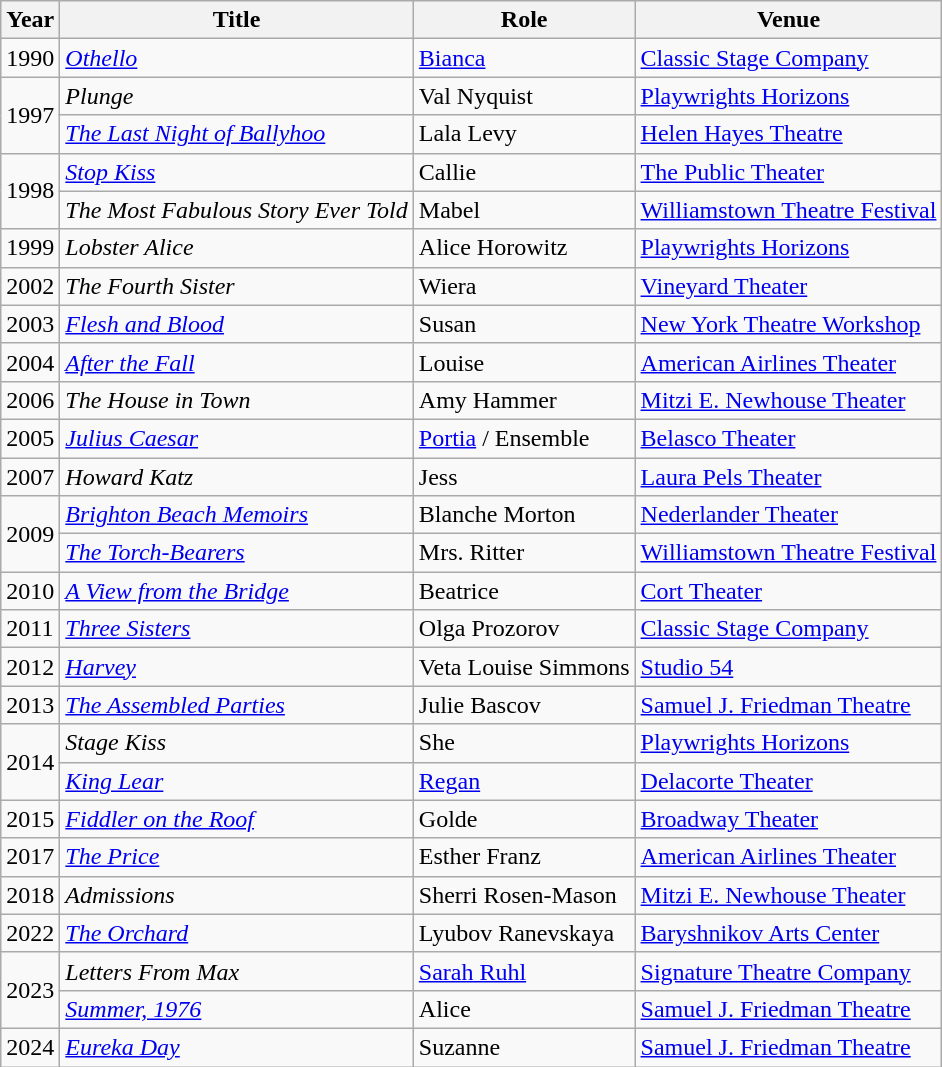<table class="wikitable sortable">
<tr>
<th>Year</th>
<th>Title</th>
<th>Role</th>
<th>Venue</th>
</tr>
<tr>
<td>1990</td>
<td><em><a href='#'>Othello</a></em></td>
<td><a href='#'>Bianca</a></td>
<td><a href='#'>Classic Stage Company</a></td>
</tr>
<tr>
<td rowspan=2>1997</td>
<td><em>Plunge</em></td>
<td>Val Nyquist</td>
<td><a href='#'>Playwrights Horizons</a></td>
</tr>
<tr>
<td><em><a href='#'>The Last Night of Ballyhoo</a></em></td>
<td>Lala Levy</td>
<td><a href='#'>Helen Hayes Theatre</a></td>
</tr>
<tr>
<td rowspan=2>1998</td>
<td><em><a href='#'>Stop Kiss</a></em></td>
<td>Callie</td>
<td><a href='#'>The Public Theater</a></td>
</tr>
<tr>
<td><em>The Most Fabulous Story Ever Told</em></td>
<td>Mabel</td>
<td><a href='#'>Williamstown Theatre Festival</a></td>
</tr>
<tr>
<td>1999</td>
<td><em>Lobster Alice</em></td>
<td>Alice Horowitz</td>
<td><a href='#'>Playwrights Horizons</a></td>
</tr>
<tr>
<td>2002</td>
<td><em>The Fourth Sister</em></td>
<td>Wiera</td>
<td><a href='#'>Vineyard Theater</a></td>
</tr>
<tr>
<td>2003</td>
<td><em><a href='#'>Flesh and Blood</a></em></td>
<td>Susan</td>
<td><a href='#'>New York Theatre Workshop</a></td>
</tr>
<tr>
<td>2004</td>
<td><em><a href='#'>After the Fall</a></em></td>
<td>Louise</td>
<td><a href='#'>American Airlines Theater</a></td>
</tr>
<tr>
<td>2006</td>
<td><em>The House in Town</em></td>
<td>Amy Hammer</td>
<td><a href='#'>Mitzi E. Newhouse Theater</a></td>
</tr>
<tr>
<td>2005</td>
<td><em><a href='#'>Julius Caesar</a></em></td>
<td><a href='#'>Portia</a> / Ensemble</td>
<td><a href='#'>Belasco Theater</a></td>
</tr>
<tr>
<td>2007</td>
<td><em>Howard Katz</em></td>
<td>Jess</td>
<td><a href='#'>Laura Pels Theater</a></td>
</tr>
<tr>
<td rowspan=2>2009</td>
<td><em><a href='#'>Brighton Beach Memoirs</a></em></td>
<td>Blanche Morton</td>
<td><a href='#'>Nederlander Theater</a></td>
</tr>
<tr>
<td><em><a href='#'>The Torch-Bearers</a></em></td>
<td>Mrs. Ritter</td>
<td><a href='#'>Williamstown Theatre Festival</a></td>
</tr>
<tr>
<td>2010</td>
<td><em><a href='#'>A View from the Bridge</a></em></td>
<td>Beatrice</td>
<td><a href='#'>Cort Theater</a></td>
</tr>
<tr>
<td>2011</td>
<td><em><a href='#'>Three Sisters</a></em></td>
<td>Olga Prozorov</td>
<td><a href='#'>Classic Stage Company</a></td>
</tr>
<tr>
<td>2012</td>
<td><em><a href='#'>Harvey</a></em></td>
<td>Veta Louise Simmons</td>
<td><a href='#'>Studio 54</a></td>
</tr>
<tr>
<td>2013</td>
<td><em><a href='#'>The Assembled Parties</a></em></td>
<td>Julie Bascov</td>
<td><a href='#'>Samuel J. Friedman Theatre</a></td>
</tr>
<tr>
<td rowspan=2>2014</td>
<td><em>Stage Kiss</em></td>
<td>She</td>
<td><a href='#'>Playwrights Horizons</a></td>
</tr>
<tr>
<td><em><a href='#'>King Lear</a></em></td>
<td><a href='#'>Regan</a></td>
<td><a href='#'>Delacorte Theater</a></td>
</tr>
<tr>
<td>2015</td>
<td><em><a href='#'>Fiddler on the Roof</a></em></td>
<td>Golde</td>
<td><a href='#'>Broadway Theater</a></td>
</tr>
<tr>
<td>2017</td>
<td><em><a href='#'>The Price</a></em></td>
<td>Esther Franz</td>
<td><a href='#'>American Airlines Theater</a></td>
</tr>
<tr>
<td>2018</td>
<td><em>Admissions</em></td>
<td>Sherri Rosen-Mason</td>
<td><a href='#'>Mitzi E. Newhouse Theater</a></td>
</tr>
<tr>
<td>2022</td>
<td><em><a href='#'>The Orchard</a></em></td>
<td>Lyubov Ranevskaya</td>
<td><a href='#'>Baryshnikov Arts Center</a></td>
</tr>
<tr>
<td rowspan="2">2023</td>
<td><em>Letters From Max</em></td>
<td><a href='#'>Sarah Ruhl</a></td>
<td><a href='#'>Signature Theatre Company</a></td>
</tr>
<tr>
<td><em><a href='#'>Summer, 1976</a></em></td>
<td>Alice</td>
<td><a href='#'>Samuel J. Friedman Theatre</a></td>
</tr>
<tr>
<td>2024</td>
<td><em><a href='#'>Eureka Day</a></em></td>
<td>Suzanne</td>
<td><a href='#'>Samuel J. Friedman Theatre</a></td>
</tr>
</table>
